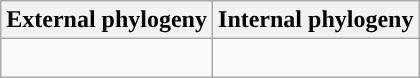<table class="wikitable">
<tr>
<th colspan=1>External phylogeny</th>
<th colspan=1>Internal phylogeny</th>
</tr>
<tr>
<td style="vertical-align:top"><br></td>
<td><br></td>
</tr>
</table>
